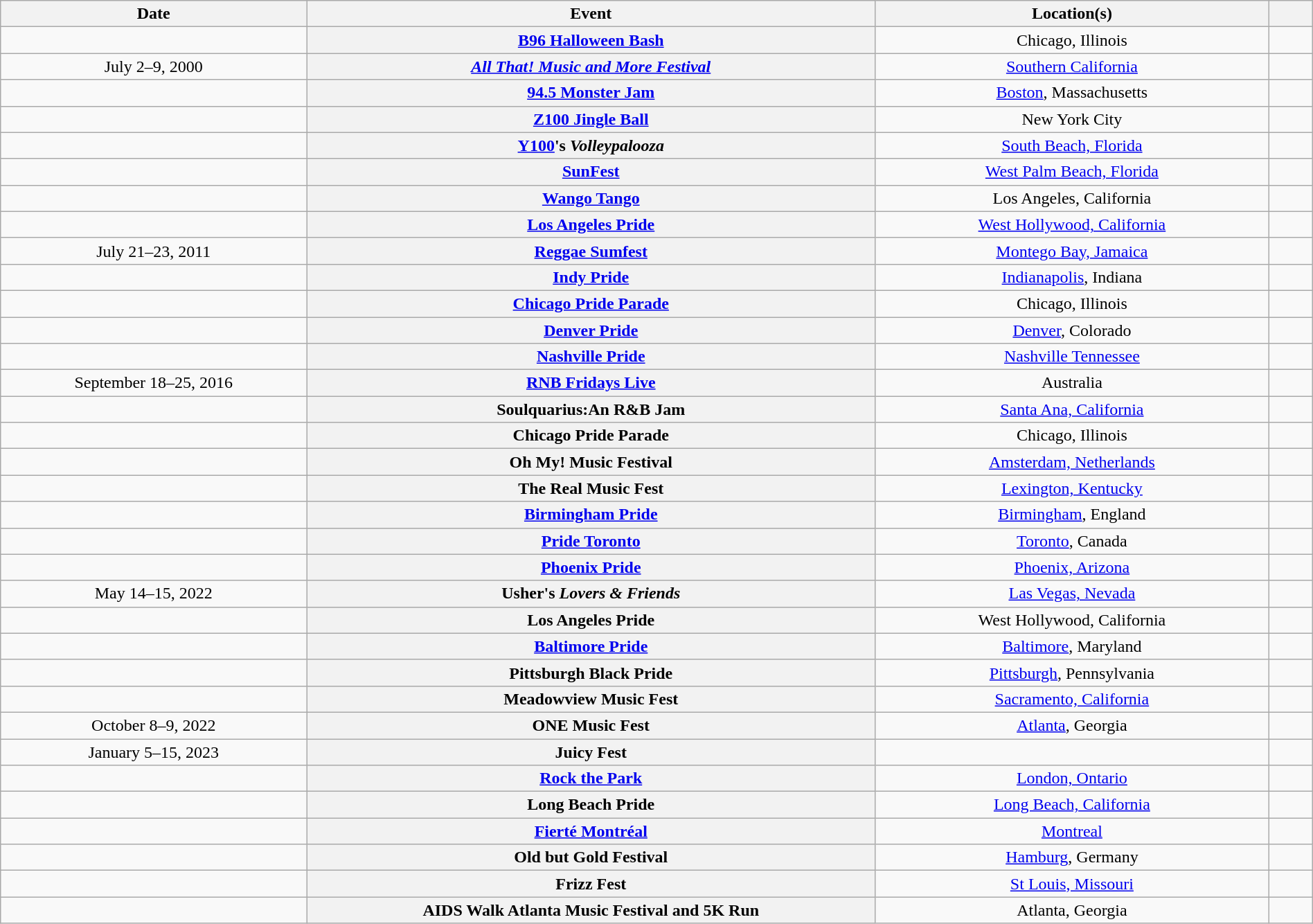<table class="wikitable sortable plainrowheaders" style="text-align:center;" width="100%">
<tr>
<th scope="col" width="14%">Date</th>
<th scope="col" width="26%">Event</th>
<th scope="col" width="18%">Location(s)</th>
<th class="unsortable" scope="col" width="2%"></th>
</tr>
<tr>
<td></td>
<th scope="row"><a href='#'>B96 Halloween Bash</a></th>
<td>Chicago, Illinois</td>
<td></td>
</tr>
<tr>
<td>July 2–9, 2000</td>
<th scope="row"><em><a href='#'>All That! Music and More Festival</a></em></th>
<td><a href='#'>Southern California</a></td>
<td></td>
</tr>
<tr>
<td></td>
<th scope="row"><a href='#'>94.5 Monster Jam</a></th>
<td><a href='#'>Boston</a>, Massachusetts</td>
<td></td>
</tr>
<tr>
<td></td>
<th scope="row"><a href='#'>Z100 Jingle Ball</a></th>
<td>New York City</td>
<td></td>
</tr>
<tr>
<td></td>
<th scope="row"><a href='#'>Y100</a>'s <em>Volleypalooza</em></th>
<td><a href='#'>South Beach, Florida</a></td>
<td></td>
</tr>
<tr>
<td></td>
<th scope="row"><a href='#'>SunFest</a></th>
<td><a href='#'>West Palm Beach, Florida</a></td>
<td></td>
</tr>
<tr>
<td></td>
<th scope="row"><a href='#'>Wango Tango</a></th>
<td>Los Angeles, California</td>
<td></td>
</tr>
<tr>
<td></td>
<th scope="row"><a href='#'>Los Angeles Pride</a></th>
<td><a href='#'>West Hollywood, California</a></td>
<td></td>
</tr>
<tr>
<td>July 21–23, 2011</td>
<th scope="row"><a href='#'>Reggae Sumfest</a></th>
<td><a href='#'>Montego Bay, Jamaica</a></td>
<td></td>
</tr>
<tr>
<td></td>
<th scope="row"><a href='#'>Indy Pride</a></th>
<td><a href='#'>Indianapolis</a>, Indiana</td>
<td></td>
</tr>
<tr>
<td></td>
<th scope="row"><a href='#'>Chicago Pride Parade</a></th>
<td>Chicago, Illinois</td>
<td></td>
</tr>
<tr>
<td></td>
<th scope="row"><a href='#'>Denver Pride</a></th>
<td><a href='#'>Denver</a>, Colorado</td>
<td></td>
</tr>
<tr>
<td></td>
<th scope="row"><a href='#'>Nashville Pride</a></th>
<td><a href='#'>Nashville Tennessee</a></td>
<td></td>
</tr>
<tr>
<td>September 18–25, 2016</td>
<th scope="row"><a href='#'>RNB Fridays Live</a></th>
<td>Australia</td>
<td></td>
</tr>
<tr>
<td></td>
<th scope="row">Soulquarius:An R&B Jam</th>
<td><a href='#'>Santa Ana, California</a></td>
<td></td>
</tr>
<tr>
<td></td>
<th scope="row">Chicago Pride Parade</th>
<td>Chicago, Illinois</td>
<td></td>
</tr>
<tr>
<td></td>
<th scope="row">Oh My! Music Festival</th>
<td><a href='#'>Amsterdam, Netherlands</a></td>
<td></td>
</tr>
<tr>
<td></td>
<th scope="row">The Real Music Fest</th>
<td><a href='#'>Lexington, Kentucky</a></td>
<td></td>
</tr>
<tr>
<td></td>
<th scope="row"><a href='#'>Birmingham Pride</a></th>
<td><a href='#'>Birmingham</a>, England</td>
<td></td>
</tr>
<tr>
<td></td>
<th scope="row"><a href='#'>Pride Toronto</a></th>
<td><a href='#'>Toronto</a>, Canada</td>
<td></td>
</tr>
<tr>
<td></td>
<th scope="row"><a href='#'>Phoenix Pride</a></th>
<td><a href='#'>Phoenix, Arizona</a></td>
<td></td>
</tr>
<tr>
<td>May 14–15, 2022</td>
<th scope="row">Usher's <em>Lovers & Friends</em></th>
<td><a href='#'>Las Vegas, Nevada</a></td>
<td></td>
</tr>
<tr>
<td></td>
<th scope="row">Los Angeles Pride</th>
<td>West Hollywood, California</td>
<td></td>
</tr>
<tr>
<td></td>
<th scope="row"><a href='#'>Baltimore Pride</a></th>
<td><a href='#'>Baltimore</a>, Maryland</td>
<td></td>
</tr>
<tr>
<td></td>
<th scope="row">Pittsburgh Black Pride</th>
<td><a href='#'>Pittsburgh</a>, Pennsylvania</td>
<td></td>
</tr>
<tr>
<td></td>
<th scope="row">Meadowview Music Fest</th>
<td><a href='#'>Sacramento, California</a></td>
<td></td>
</tr>
<tr>
<td>October 8–9, 2022</td>
<th scope="row">ONE Music Fest</th>
<td><a href='#'>Atlanta</a>, Georgia</td>
<td></td>
</tr>
<tr>
<td>January 5–15, 2023</td>
<th scope="row">Juicy Fest</th>
<td></td>
<td></td>
</tr>
<tr>
<td></td>
<th scope="row"><a href='#'>Rock the Park</a></th>
<td><a href='#'>London, Ontario</a></td>
<td></td>
</tr>
<tr>
<td></td>
<th scope="row">Long Beach Pride</th>
<td><a href='#'>Long Beach, California</a></td>
<td></td>
</tr>
<tr>
<td></td>
<th scope="row"><a href='#'>Fierté Montréal</a></th>
<td><a href='#'>Montreal</a></td>
<td></td>
</tr>
<tr>
<td></td>
<th scope="row">Old but Gold Festival</th>
<td><a href='#'>Hamburg</a>, Germany</td>
<td></td>
</tr>
<tr>
<td></td>
<th scope="row">Frizz Fest</th>
<td><a href='#'>St Louis, Missouri</a></td>
<td></td>
</tr>
<tr>
<td></td>
<th scope="row">AIDS Walk Atlanta Music Festival and 5K Run</th>
<td>Atlanta, Georgia</td>
<td></td>
</tr>
</table>
